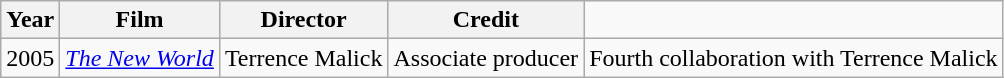<table class="wikitable">
<tr>
<th>Year</th>
<th>Film</th>
<th>Director</th>
<th>Credit</th>
</tr>
<tr>
<td>2005</td>
<td><em><a href='#'>The New World</a></em></td>
<td>Terrence Malick</td>
<td>Associate producer</td>
<td>Fourth collaboration with Terrence Malick</td>
</tr>
</table>
